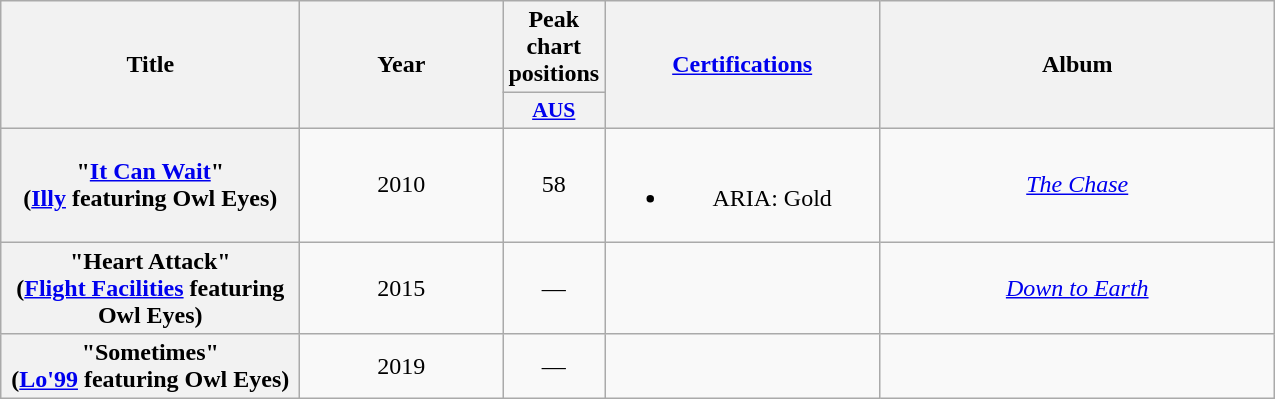<table class="wikitable plainrowheaders" style="text-align:center;" border="1">
<tr>
<th scope="col" rowspan="2" style="width:12em;">Title</th>
<th scope="col" rowspan="2" style="width:8em;">Year</th>
<th scope="col" colspan="1">Peak chart positions</th>
<th scope="col" rowspan="2" style="width:11em;"><a href='#'>Certifications</a></th>
<th scope="col" rowspan="2" style="width:16em;">Album</th>
</tr>
<tr>
<th scope="col" style="width:3em;font-size:90%;"><a href='#'>AUS</a><br></th>
</tr>
<tr>
<th scope="row">"<a href='#'>It Can Wait</a>"<br><span>(<a href='#'>Illy</a> featuring Owl Eyes)</span></th>
<td>2010</td>
<td>58</td>
<td><br><ul><li>ARIA: Gold</li></ul></td>
<td><em><a href='#'>The Chase</a></em></td>
</tr>
<tr>
<th scope="row">"Heart Attack" <br><span>(<a href='#'>Flight Facilities</a> featuring Owl Eyes)</span></th>
<td>2015</td>
<td>—</td>
<td></td>
<td><em><a href='#'>Down to Earth</a></em></td>
</tr>
<tr>
<th scope="row">"Sometimes"<br><span>(<a href='#'>Lo'99</a> featuring Owl Eyes)</span></th>
<td>2019</td>
<td>—</td>
<td></td>
<td></td>
</tr>
</table>
